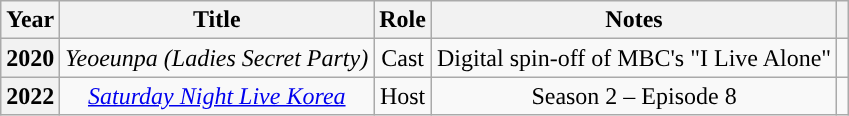<table class="wikitable plainrowheaders" style="text-align:center">
<tr>
<th scope="col">Year</th>
<th scope="col">Title</th>
<th scope="col">Role</th>
<th scope="col">Notes</th>
<th scope="col" class="unsortable"></th>
</tr>
<tr>
<th scope="row">2020</th>
<td><em>Yeoeunpa (Ladies Secret Party)</em></td>
<td>Cast</td>
<td>Digital spin-off of MBC's "I Live Alone"</td>
<td style="text-align:center"></td>
</tr>
<tr>
<th scope="row">2022</th>
<td><em><a href='#'>Saturday Night Live Korea</a></em></td>
<td>Host</td>
<td>Season 2 – Episode 8</td>
<td style="text-align:center"></td>
</tr>
</table>
